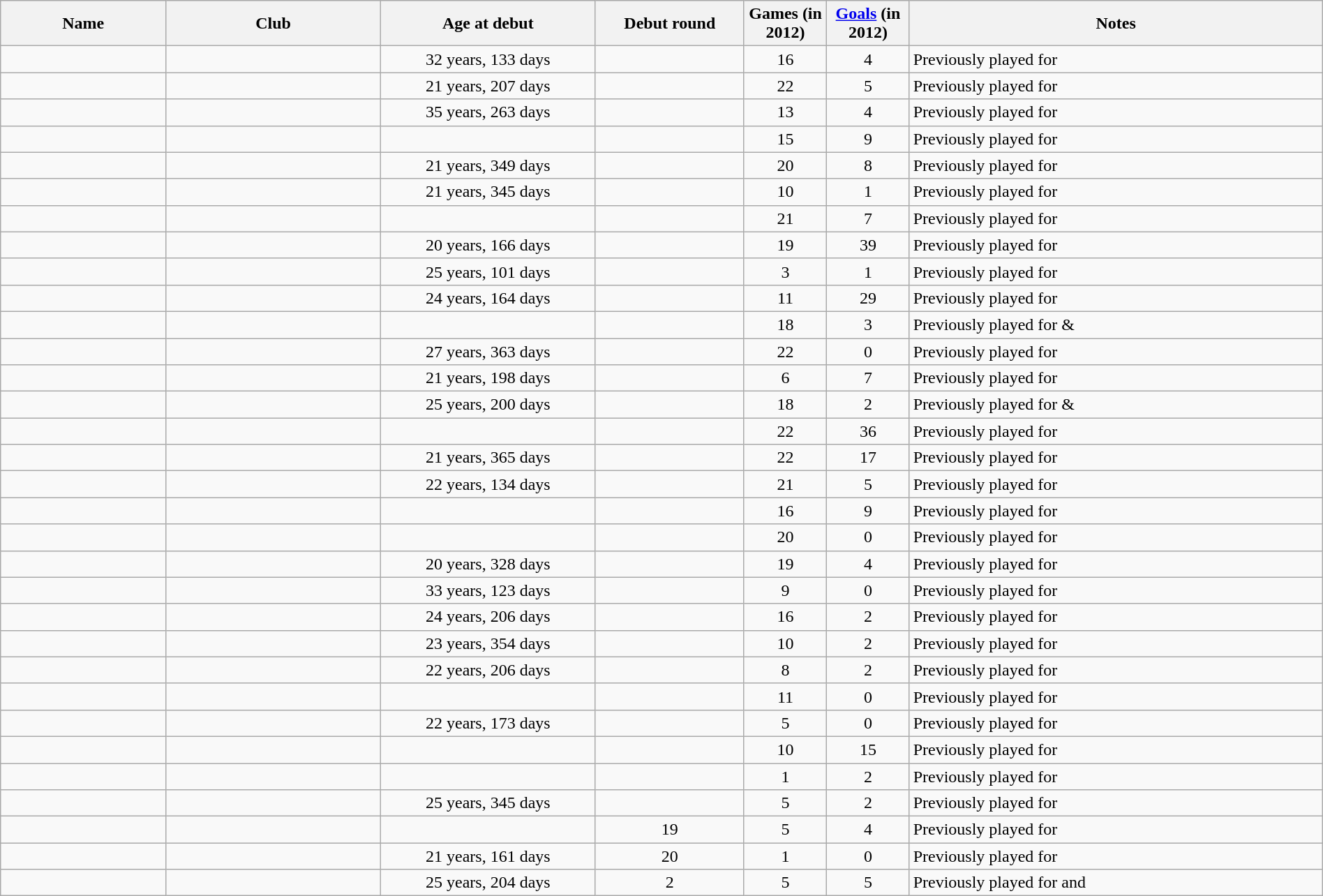<table class="wikitable sortable" style="width:100%; text-align: center;">
<tr style="background:#efefef;">
<th style="width:10%;">Name</th>
<th style="width:13%;">Club</th>
<th style="width:13%;">Age at debut</th>
<th width=9%>Debut round</th>
<th width=5%>Games (in 2012)</th>
<th width=5%><a href='#'>Goals</a> (in 2012)</th>
<th style="width:25%;">Notes</th>
</tr>
<tr>
<td align="left"></td>
<td></td>
<td>32 years, 133 days</td>
<td></td>
<td>16</td>
<td>4</td>
<td align="left">Previously played for </td>
</tr>
<tr>
<td align="left"></td>
<td></td>
<td>21 years, 207 days</td>
<td></td>
<td>22</td>
<td>5</td>
<td align="left">Previously played for </td>
</tr>
<tr>
<td align="left"></td>
<td></td>
<td>35 years, 263 days</td>
<td></td>
<td>13</td>
<td>4</td>
<td align="left">Previously played for </td>
</tr>
<tr>
<td align="left"></td>
<td></td>
<td></td>
<td></td>
<td>15</td>
<td>9</td>
<td align="left">Previously played for </td>
</tr>
<tr>
<td align="left"></td>
<td></td>
<td>21 years, 349 days</td>
<td></td>
<td>20</td>
<td>8</td>
<td align="left">Previously played for </td>
</tr>
<tr>
<td align="left"></td>
<td></td>
<td>21 years, 345 days</td>
<td></td>
<td>10</td>
<td>1</td>
<td align="left">Previously played for </td>
</tr>
<tr>
<td align="left"></td>
<td></td>
<td></td>
<td></td>
<td>21</td>
<td>7</td>
<td align="left">Previously played for </td>
</tr>
<tr>
<td align="left"></td>
<td></td>
<td>20 years, 166 days</td>
<td></td>
<td>19</td>
<td>39</td>
<td align="left">Previously played for </td>
</tr>
<tr>
<td align="left"></td>
<td></td>
<td>25 years, 101 days</td>
<td></td>
<td>3</td>
<td>1</td>
<td align="left">Previously played for </td>
</tr>
<tr>
<td align="left"></td>
<td></td>
<td>24 years, 164 days</td>
<td></td>
<td>11</td>
<td>29</td>
<td align="left">Previously played for </td>
</tr>
<tr>
<td align="left"></td>
<td></td>
<td></td>
<td></td>
<td>18</td>
<td>3</td>
<td align="left">Previously played for  & </td>
</tr>
<tr>
<td align="left"></td>
<td></td>
<td>27 years, 363 days</td>
<td></td>
<td>22</td>
<td>0</td>
<td align="left">Previously played for </td>
</tr>
<tr>
<td align="left"></td>
<td></td>
<td>21 years, 198 days</td>
<td></td>
<td>6</td>
<td>7</td>
<td align="left">Previously played for </td>
</tr>
<tr>
<td align="left"></td>
<td></td>
<td>25 years, 200 days</td>
<td></td>
<td>18</td>
<td>2</td>
<td align="left">Previously played for  & </td>
</tr>
<tr>
<td align="left"></td>
<td></td>
<td></td>
<td></td>
<td>22</td>
<td>36</td>
<td align="left">Previously played for </td>
</tr>
<tr>
<td align="left"></td>
<td></td>
<td>21 years, 365 days</td>
<td></td>
<td>22</td>
<td>17</td>
<td align="left">Previously played for </td>
</tr>
<tr>
<td align="left"></td>
<td></td>
<td>22 years, 134 days</td>
<td></td>
<td>21</td>
<td>5</td>
<td align="left">Previously played for </td>
</tr>
<tr>
<td align="left"></td>
<td></td>
<td></td>
<td></td>
<td>16</td>
<td>9</td>
<td align="left">Previously played for </td>
</tr>
<tr>
<td align="left"></td>
<td></td>
<td></td>
<td></td>
<td>20</td>
<td>0</td>
<td align="left">Previously played for </td>
</tr>
<tr>
<td align="left"></td>
<td></td>
<td>20 years, 328 days</td>
<td></td>
<td>19</td>
<td>4</td>
<td align="left">Previously played for </td>
</tr>
<tr>
<td align="left"></td>
<td></td>
<td>33 years, 123 days</td>
<td></td>
<td>9</td>
<td>0</td>
<td align="left">Previously played for </td>
</tr>
<tr>
<td align="left"></td>
<td></td>
<td>24 years, 206 days</td>
<td></td>
<td>16</td>
<td>2</td>
<td align="left">Previously played for </td>
</tr>
<tr>
<td align="left"></td>
<td></td>
<td>23 years, 354 days</td>
<td></td>
<td>10</td>
<td>2</td>
<td align="left">Previously played for </td>
</tr>
<tr>
<td align="left"></td>
<td></td>
<td>22 years, 206 days</td>
<td></td>
<td>8</td>
<td>2</td>
<td align="left">Previously played for </td>
</tr>
<tr>
<td align="left"></td>
<td></td>
<td></td>
<td></td>
<td>11</td>
<td>0</td>
<td align="left">Previously played for </td>
</tr>
<tr>
<td align="left"></td>
<td></td>
<td>22 years, 173 days</td>
<td></td>
<td>5</td>
<td>0</td>
<td align="left">Previously played for </td>
</tr>
<tr>
<td align="left"></td>
<td></td>
<td></td>
<td></td>
<td>10</td>
<td>15</td>
<td align="left">Previously played for </td>
</tr>
<tr>
<td align="left"></td>
<td></td>
<td></td>
<td></td>
<td>1</td>
<td>2</td>
<td align="left">Previously played for </td>
</tr>
<tr>
<td align="left"></td>
<td></td>
<td>25 years, 345 days</td>
<td></td>
<td>5</td>
<td>2</td>
<td align="left">Previously played for </td>
</tr>
<tr>
<td align="left"></td>
<td></td>
<td></td>
<td>19</td>
<td>5</td>
<td>4</td>
<td align="left">Previously played for </td>
</tr>
<tr>
<td align="left"></td>
<td></td>
<td>21 years, 161 days</td>
<td>20</td>
<td>1</td>
<td>0</td>
<td align="left">Previously played for </td>
</tr>
<tr>
<td align="left"></td>
<td></td>
<td>25 years, 204 days</td>
<td>2</td>
<td>5</td>
<td>5</td>
<td align="left">Previously played for  and </td>
</tr>
</table>
